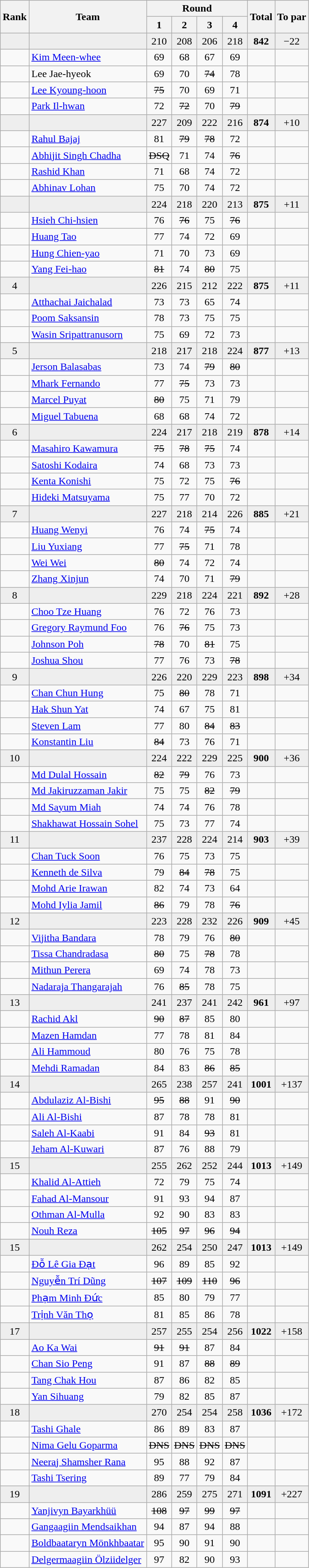<table class=wikitable style="text-align:center">
<tr>
<th rowspan="2">Rank</th>
<th rowspan="2">Team</th>
<th colspan="4">Round</th>
<th rowspan="2">Total</th>
<th rowspan="2">To par</th>
</tr>
<tr>
<th>1</th>
<th>2</th>
<th>3</th>
<th>4</th>
</tr>
<tr style="background:#eeeeee;">
<td></td>
<td align=left></td>
<td>210</td>
<td>208</td>
<td>206</td>
<td>218</td>
<td><strong>842</strong></td>
<td>−22</td>
</tr>
<tr>
<td></td>
<td align=left><a href='#'>Kim Meen-whee</a></td>
<td>69</td>
<td>68</td>
<td>67</td>
<td>69</td>
<td></td>
<td></td>
</tr>
<tr>
<td></td>
<td align=left>Lee Jae-hyeok</td>
<td>69</td>
<td>70</td>
<td><s>74</s></td>
<td>78</td>
<td></td>
<td></td>
</tr>
<tr>
<td></td>
<td align=left><a href='#'>Lee Kyoung-hoon</a></td>
<td><s>75</s></td>
<td>70</td>
<td>69</td>
<td>71</td>
<td></td>
<td></td>
</tr>
<tr>
<td></td>
<td align=left><a href='#'>Park Il-hwan</a></td>
<td>72</td>
<td><s>72</s></td>
<td>70</td>
<td><s>79</s></td>
<td></td>
<td></td>
</tr>
<tr style="background:#eeeeee;">
<td></td>
<td align=left></td>
<td>227</td>
<td>209</td>
<td>222</td>
<td>216</td>
<td><strong>874</strong></td>
<td>+10</td>
</tr>
<tr>
<td></td>
<td align=left><a href='#'>Rahul Bajaj</a></td>
<td>81</td>
<td><s>79</s></td>
<td><s>78</s></td>
<td>72</td>
<td></td>
<td></td>
</tr>
<tr>
<td></td>
<td align=left><a href='#'>Abhijit Singh Chadha</a></td>
<td><s>DSQ</s></td>
<td>71</td>
<td>74</td>
<td><s>76</s></td>
<td></td>
<td></td>
</tr>
<tr>
<td></td>
<td align=left><a href='#'>Rashid Khan</a></td>
<td>71</td>
<td>68</td>
<td>74</td>
<td>72</td>
<td></td>
<td></td>
</tr>
<tr>
<td></td>
<td align=left><a href='#'>Abhinav Lohan</a></td>
<td>75</td>
<td>70</td>
<td>74</td>
<td>72</td>
<td></td>
<td></td>
</tr>
<tr style="background:#eeeeee;">
<td></td>
<td align=left></td>
<td>224</td>
<td>218</td>
<td>220</td>
<td>213</td>
<td><strong>875</strong></td>
<td>+11</td>
</tr>
<tr>
<td></td>
<td align=left><a href='#'>Hsieh Chi-hsien</a></td>
<td>76</td>
<td><s>76</s></td>
<td>75</td>
<td><s>76</s></td>
<td></td>
<td></td>
</tr>
<tr>
<td></td>
<td align=left><a href='#'>Huang Tao</a></td>
<td>77</td>
<td>74</td>
<td>72</td>
<td>69</td>
<td></td>
<td></td>
</tr>
<tr>
<td></td>
<td align=left><a href='#'>Hung Chien-yao</a></td>
<td>71</td>
<td>70</td>
<td>73</td>
<td>69</td>
<td></td>
<td></td>
</tr>
<tr>
<td></td>
<td align=left><a href='#'>Yang Fei-hao</a></td>
<td><s>81</s></td>
<td>74</td>
<td><s>80</s></td>
<td>75</td>
<td></td>
<td></td>
</tr>
<tr style="background:#eeeeee;">
<td>4</td>
<td align=left></td>
<td>226</td>
<td>215</td>
<td>212</td>
<td>222</td>
<td><strong>875</strong></td>
<td>+11</td>
</tr>
<tr>
<td></td>
<td align=left><a href='#'>Atthachai Jaichalad</a></td>
<td>73</td>
<td>73</td>
<td>65</td>
<td>74</td>
<td></td>
<td></td>
</tr>
<tr>
<td></td>
<td align=left><a href='#'>Poom Saksansin</a></td>
<td>78</td>
<td>73</td>
<td>75</td>
<td>75</td>
<td></td>
<td></td>
</tr>
<tr>
<td></td>
<td align=left><a href='#'>Wasin Sripattranusorn</a></td>
<td>75</td>
<td>69</td>
<td>72</td>
<td>73</td>
<td></td>
<td></td>
</tr>
<tr style="background:#eeeeee;">
<td>5</td>
<td align=left></td>
<td>218</td>
<td>217</td>
<td>218</td>
<td>224</td>
<td><strong>877</strong></td>
<td>+13</td>
</tr>
<tr>
<td></td>
<td align=left><a href='#'>Jerson Balasabas</a></td>
<td>73</td>
<td>74</td>
<td><s>79</s></td>
<td><s>80</s></td>
<td></td>
<td></td>
</tr>
<tr>
<td></td>
<td align=left><a href='#'>Mhark Fernando</a></td>
<td>77</td>
<td><s>75</s></td>
<td>73</td>
<td>73</td>
<td></td>
<td></td>
</tr>
<tr>
<td></td>
<td align=left><a href='#'>Marcel Puyat</a></td>
<td><s>80</s></td>
<td>75</td>
<td>71</td>
<td>79</td>
<td></td>
<td></td>
</tr>
<tr>
<td></td>
<td align=left><a href='#'>Miguel Tabuena</a></td>
<td>68</td>
<td>68</td>
<td>74</td>
<td>72</td>
<td></td>
<td></td>
</tr>
<tr style="background:#eeeeee;">
<td>6</td>
<td align=left></td>
<td>224</td>
<td>217</td>
<td>218</td>
<td>219</td>
<td><strong>878</strong></td>
<td>+14</td>
</tr>
<tr>
<td></td>
<td align=left><a href='#'>Masahiro Kawamura</a></td>
<td><s>75</s></td>
<td><s>78</s></td>
<td><s>75</s></td>
<td>74</td>
<td></td>
<td></td>
</tr>
<tr>
<td></td>
<td align=left><a href='#'>Satoshi Kodaira</a></td>
<td>74</td>
<td>68</td>
<td>73</td>
<td>73</td>
<td></td>
<td></td>
</tr>
<tr>
<td></td>
<td align=left><a href='#'>Kenta Konishi</a></td>
<td>75</td>
<td>72</td>
<td>75</td>
<td><s>76</s></td>
<td></td>
<td></td>
</tr>
<tr>
<td></td>
<td align=left><a href='#'>Hideki Matsuyama</a></td>
<td>75</td>
<td>77</td>
<td>70</td>
<td>72</td>
<td></td>
<td></td>
</tr>
<tr style="background:#eeeeee;">
<td>7</td>
<td align=left></td>
<td>227</td>
<td>218</td>
<td>214</td>
<td>226</td>
<td><strong>885</strong></td>
<td>+21</td>
</tr>
<tr>
<td></td>
<td align=left><a href='#'>Huang Wenyi</a></td>
<td>76</td>
<td>74</td>
<td><s>75</s></td>
<td>74</td>
<td></td>
<td></td>
</tr>
<tr>
<td></td>
<td align=left><a href='#'>Liu Yuxiang</a></td>
<td>77</td>
<td><s>75</s></td>
<td>71</td>
<td>78</td>
<td></td>
<td></td>
</tr>
<tr>
<td></td>
<td align=left><a href='#'>Wei Wei</a></td>
<td><s>80</s></td>
<td>74</td>
<td>72</td>
<td>74</td>
<td></td>
<td></td>
</tr>
<tr>
<td></td>
<td align=left><a href='#'>Zhang Xinjun</a></td>
<td>74</td>
<td>70</td>
<td>71</td>
<td><s>79</s></td>
<td></td>
<td></td>
</tr>
<tr style="background:#eeeeee;">
<td>8</td>
<td align=left></td>
<td>229</td>
<td>218</td>
<td>224</td>
<td>221</td>
<td><strong>892</strong></td>
<td>+28</td>
</tr>
<tr>
<td></td>
<td align=left><a href='#'>Choo Tze Huang</a></td>
<td>76</td>
<td>72</td>
<td>76</td>
<td>73</td>
<td></td>
<td></td>
</tr>
<tr>
<td></td>
<td align=left><a href='#'>Gregory Raymund Foo</a></td>
<td>76</td>
<td><s>76</s></td>
<td>75</td>
<td>73</td>
<td></td>
<td></td>
</tr>
<tr>
<td></td>
<td align=left><a href='#'>Johnson Poh</a></td>
<td><s>78</s></td>
<td>70</td>
<td><s>81</s></td>
<td>75</td>
<td></td>
<td></td>
</tr>
<tr>
<td></td>
<td align=left><a href='#'>Joshua Shou</a></td>
<td>77</td>
<td>76</td>
<td>73</td>
<td><s>78</s></td>
<td></td>
<td></td>
</tr>
<tr style="background:#eeeeee;">
<td>9</td>
<td align=left></td>
<td>226</td>
<td>220</td>
<td>229</td>
<td>223</td>
<td><strong>898</strong></td>
<td>+34</td>
</tr>
<tr>
<td></td>
<td align=left><a href='#'>Chan Chun Hung</a></td>
<td>75</td>
<td><s>80</s></td>
<td>78</td>
<td>71</td>
<td></td>
<td></td>
</tr>
<tr>
<td></td>
<td align=left><a href='#'>Hak Shun Yat</a></td>
<td>74</td>
<td>67</td>
<td>75</td>
<td>81</td>
<td></td>
<td></td>
</tr>
<tr>
<td></td>
<td align=left><a href='#'>Steven Lam</a></td>
<td>77</td>
<td>80</td>
<td><s>84</s></td>
<td><s>83</s></td>
<td></td>
<td></td>
</tr>
<tr>
<td></td>
<td align=left><a href='#'>Konstantin Liu</a></td>
<td><s>84</s></td>
<td>73</td>
<td>76</td>
<td>71</td>
<td></td>
<td></td>
</tr>
<tr style="background:#eeeeee;">
<td>10</td>
<td align=left></td>
<td>224</td>
<td>222</td>
<td>229</td>
<td>225</td>
<td><strong>900</strong></td>
<td>+36</td>
</tr>
<tr>
<td></td>
<td align=left><a href='#'>Md Dulal Hossain</a></td>
<td><s>82</s></td>
<td><s>79</s></td>
<td>76</td>
<td>73</td>
<td></td>
<td></td>
</tr>
<tr>
<td></td>
<td align=left><a href='#'>Md Jakiruzzaman Jakir</a></td>
<td>75</td>
<td>75</td>
<td><s>82</s></td>
<td><s>79</s></td>
<td></td>
<td></td>
</tr>
<tr>
<td></td>
<td align=left><a href='#'>Md Sayum Miah</a></td>
<td>74</td>
<td>74</td>
<td>76</td>
<td>78</td>
<td></td>
<td></td>
</tr>
<tr>
<td></td>
<td align=left><a href='#'>Shakhawat Hossain Sohel</a></td>
<td>75</td>
<td>73</td>
<td>77</td>
<td>74</td>
<td></td>
<td></td>
</tr>
<tr style="background:#eeeeee;">
<td>11</td>
<td align=left></td>
<td>237</td>
<td>228</td>
<td>224</td>
<td>214</td>
<td><strong>903</strong></td>
<td>+39</td>
</tr>
<tr>
<td></td>
<td align=left><a href='#'>Chan Tuck Soon</a></td>
<td>76</td>
<td>75</td>
<td>73</td>
<td>75</td>
<td></td>
<td></td>
</tr>
<tr>
<td></td>
<td align=left><a href='#'>Kenneth de Silva</a></td>
<td>79</td>
<td><s>84</s></td>
<td><s>78</s></td>
<td>75</td>
<td></td>
<td></td>
</tr>
<tr>
<td></td>
<td align=left><a href='#'>Mohd Arie Irawan</a></td>
<td>82</td>
<td>74</td>
<td>73</td>
<td>64</td>
<td></td>
<td></td>
</tr>
<tr>
<td></td>
<td align=left><a href='#'>Mohd Iylia Jamil</a></td>
<td><s>86</s></td>
<td>79</td>
<td>78</td>
<td><s>76</s></td>
<td></td>
<td></td>
</tr>
<tr style="background:#eeeeee;">
<td>12</td>
<td align=left></td>
<td>223</td>
<td>228</td>
<td>232</td>
<td>226</td>
<td><strong>909</strong></td>
<td>+45</td>
</tr>
<tr>
<td></td>
<td align=left><a href='#'>Vijitha Bandara</a></td>
<td>78</td>
<td>79</td>
<td>76</td>
<td><s>80</s></td>
<td></td>
<td></td>
</tr>
<tr>
<td></td>
<td align=left><a href='#'>Tissa Chandradasa</a></td>
<td><s>80</s></td>
<td>75</td>
<td><s>78</s></td>
<td>78</td>
<td></td>
<td></td>
</tr>
<tr>
<td></td>
<td align=left><a href='#'>Mithun Perera</a></td>
<td>69</td>
<td>74</td>
<td>78</td>
<td>73</td>
<td></td>
<td></td>
</tr>
<tr>
<td></td>
<td align=left><a href='#'>Nadaraja Thangarajah</a></td>
<td>76</td>
<td><s>85</s></td>
<td>78</td>
<td>75</td>
<td></td>
<td></td>
</tr>
<tr style="background:#eeeeee;">
<td>13</td>
<td align=left></td>
<td>241</td>
<td>237</td>
<td>241</td>
<td>242</td>
<td><strong>961</strong></td>
<td>+97</td>
</tr>
<tr>
<td></td>
<td align=left><a href='#'>Rachid Akl</a></td>
<td><s>90</s></td>
<td><s>87</s></td>
<td>85</td>
<td>80</td>
<td></td>
<td></td>
</tr>
<tr>
<td></td>
<td align=left><a href='#'>Mazen Hamdan</a></td>
<td>77</td>
<td>78</td>
<td>81</td>
<td>84</td>
<td></td>
<td></td>
</tr>
<tr>
<td></td>
<td align=left><a href='#'>Ali Hammoud</a></td>
<td>80</td>
<td>76</td>
<td>75</td>
<td>78</td>
<td></td>
<td></td>
</tr>
<tr>
<td></td>
<td align=left><a href='#'>Mehdi Ramadan</a></td>
<td>84</td>
<td>83</td>
<td><s>86</s></td>
<td><s>85</s></td>
<td></td>
<td></td>
</tr>
<tr style="background:#eeeeee;">
<td>14</td>
<td align=left></td>
<td>265</td>
<td>238</td>
<td>257</td>
<td>241</td>
<td><strong>1001</strong></td>
<td>+137</td>
</tr>
<tr>
<td></td>
<td align=left><a href='#'>Abdulaziz Al-Bishi</a></td>
<td><s>95</s></td>
<td><s>88</s></td>
<td>91</td>
<td><s>90</s></td>
<td></td>
<td></td>
</tr>
<tr>
<td></td>
<td align=left><a href='#'>Ali Al-Bishi</a></td>
<td>87</td>
<td>78</td>
<td>78</td>
<td>81</td>
<td></td>
<td></td>
</tr>
<tr>
<td></td>
<td align=left><a href='#'>Saleh Al-Kaabi</a></td>
<td>91</td>
<td>84</td>
<td><s>93</s></td>
<td>81</td>
<td></td>
<td></td>
</tr>
<tr>
<td></td>
<td align=left><a href='#'>Jeham Al-Kuwari</a></td>
<td>87</td>
<td>76</td>
<td>88</td>
<td>79</td>
<td></td>
<td></td>
</tr>
<tr style="background:#eeeeee;">
<td>15</td>
<td align=left></td>
<td>255</td>
<td>262</td>
<td>252</td>
<td>244</td>
<td><strong>1013</strong></td>
<td>+149</td>
</tr>
<tr>
<td></td>
<td align=left><a href='#'>Khalid Al-Attieh</a></td>
<td>72</td>
<td>79</td>
<td>75</td>
<td>74</td>
<td></td>
<td></td>
</tr>
<tr>
<td></td>
<td align=left><a href='#'>Fahad Al-Mansour</a></td>
<td>91</td>
<td>93</td>
<td>94</td>
<td>87</td>
<td></td>
<td></td>
</tr>
<tr>
<td></td>
<td align=left><a href='#'>Othman Al-Mulla</a></td>
<td>92</td>
<td>90</td>
<td>83</td>
<td>83</td>
<td></td>
<td></td>
</tr>
<tr>
<td></td>
<td align=left><a href='#'>Nouh Reza</a></td>
<td><s>105</s></td>
<td><s>97</s></td>
<td><s>96</s></td>
<td><s>94</s></td>
<td></td>
<td></td>
</tr>
<tr style="background:#eeeeee;">
<td>15</td>
<td align=left></td>
<td>262</td>
<td>254</td>
<td>250</td>
<td>247</td>
<td><strong>1013</strong></td>
<td>+149</td>
</tr>
<tr>
<td></td>
<td align=left><a href='#'>Đỗ Lê Gia Đạt</a></td>
<td>96</td>
<td>89</td>
<td>85</td>
<td>92</td>
<td></td>
<td></td>
</tr>
<tr>
<td></td>
<td align=left><a href='#'>Nguyễn Trí Dũng</a></td>
<td><s>107</s></td>
<td><s>109</s></td>
<td><s>110</s></td>
<td><s>96</s></td>
<td></td>
<td></td>
</tr>
<tr>
<td></td>
<td align=left><a href='#'>Phạm Minh Đức</a></td>
<td>85</td>
<td>80</td>
<td>79</td>
<td>77</td>
<td></td>
<td></td>
</tr>
<tr>
<td></td>
<td align=left><a href='#'>Trịnh Văn Thọ</a></td>
<td>81</td>
<td>85</td>
<td>86</td>
<td>78</td>
<td></td>
<td></td>
</tr>
<tr style="background:#eeeeee;">
<td>17</td>
<td align=left></td>
<td>257</td>
<td>255</td>
<td>254</td>
<td>256</td>
<td><strong>1022</strong></td>
<td>+158</td>
</tr>
<tr>
<td></td>
<td align=left><a href='#'>Ao Ka Wai</a></td>
<td><s>91</s></td>
<td><s>91</s></td>
<td>87</td>
<td>84</td>
<td></td>
<td></td>
</tr>
<tr>
<td></td>
<td align=left><a href='#'>Chan Sio Peng</a></td>
<td>91</td>
<td>87</td>
<td><s>88</s></td>
<td><s>89</s></td>
<td></td>
<td></td>
</tr>
<tr>
<td></td>
<td align=left><a href='#'>Tang Chak Hou</a></td>
<td>87</td>
<td>86</td>
<td>82</td>
<td>85</td>
<td></td>
<td></td>
</tr>
<tr>
<td></td>
<td align=left><a href='#'>Yan Sihuang</a></td>
<td>79</td>
<td>82</td>
<td>85</td>
<td>87</td>
<td></td>
<td></td>
</tr>
<tr style="background:#eeeeee;">
<td>18</td>
<td align=left></td>
<td>270</td>
<td>254</td>
<td>254</td>
<td>258</td>
<td><strong>1036</strong></td>
<td>+172</td>
</tr>
<tr>
<td></td>
<td align=left><a href='#'>Tashi Ghale</a></td>
<td>86</td>
<td>89</td>
<td>83</td>
<td>87</td>
<td></td>
<td></td>
</tr>
<tr>
<td></td>
<td align=left><a href='#'>Nima Gelu Goparma</a></td>
<td><s>DNS</s></td>
<td><s>DNS</s></td>
<td><s>DNS</s></td>
<td><s>DNS</s></td>
<td></td>
<td></td>
</tr>
<tr>
<td></td>
<td align=left><a href='#'>Neeraj Shamsher Rana</a></td>
<td>95</td>
<td>88</td>
<td>92</td>
<td>87</td>
<td></td>
<td></td>
</tr>
<tr>
<td></td>
<td align=left><a href='#'>Tashi Tsering</a></td>
<td>89</td>
<td>77</td>
<td>79</td>
<td>84</td>
<td></td>
<td></td>
</tr>
<tr style="background:#eeeeee;">
<td>19</td>
<td align=left></td>
<td>286</td>
<td>259</td>
<td>275</td>
<td>271</td>
<td><strong>1091</strong></td>
<td>+227</td>
</tr>
<tr>
<td></td>
<td align=left><a href='#'>Yanjivyn Bayarkhüü</a></td>
<td><s>108</s></td>
<td><s>97</s></td>
<td><s>99</s></td>
<td><s>97</s></td>
<td></td>
<td></td>
</tr>
<tr>
<td></td>
<td align=left><a href='#'>Gangaagiin Mendsaikhan</a></td>
<td>94</td>
<td>87</td>
<td>94</td>
<td>88</td>
<td></td>
<td></td>
</tr>
<tr>
<td></td>
<td align=left><a href='#'>Boldbaataryn Mönkhbaatar</a></td>
<td>95</td>
<td>90</td>
<td>91</td>
<td>90</td>
<td></td>
<td></td>
</tr>
<tr>
<td></td>
<td align=left><a href='#'>Delgermaagiin Ölziidelger</a></td>
<td>97</td>
<td>82</td>
<td>90</td>
<td>93</td>
<td></td>
<td></td>
</tr>
</table>
